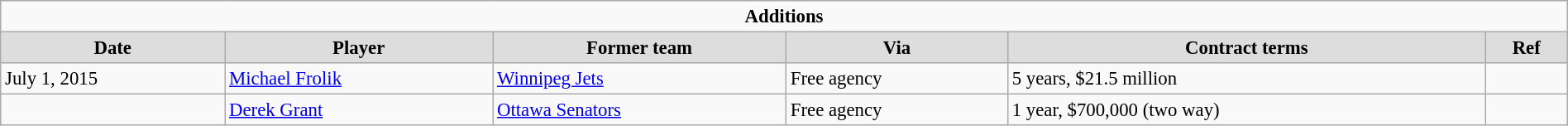<table class="wikitable" style="font-size: 95%; width:100%;">
<tr>
<td colspan="15" style="text-align:center;"><strong>Additions</strong></td>
</tr>
<tr style="text-align:center; background:#ddd;">
<td><strong>Date</strong></td>
<td><strong>Player</strong></td>
<td><strong>Former team</strong></td>
<td><strong>Via</strong></td>
<td><strong>Contract terms</strong></td>
<td><strong>Ref</strong></td>
</tr>
<tr>
<td>July 1, 2015</td>
<td><a href='#'>Michael Frolik</a></td>
<td><a href='#'>Winnipeg Jets</a></td>
<td>Free agency</td>
<td>5 years, $21.5 million</td>
<td></td>
</tr>
<tr>
<td></td>
<td><a href='#'>Derek Grant</a></td>
<td><a href='#'>Ottawa Senators</a></td>
<td>Free agency</td>
<td>1 year, $700,000 (two way)</td>
<td></td>
</tr>
</table>
